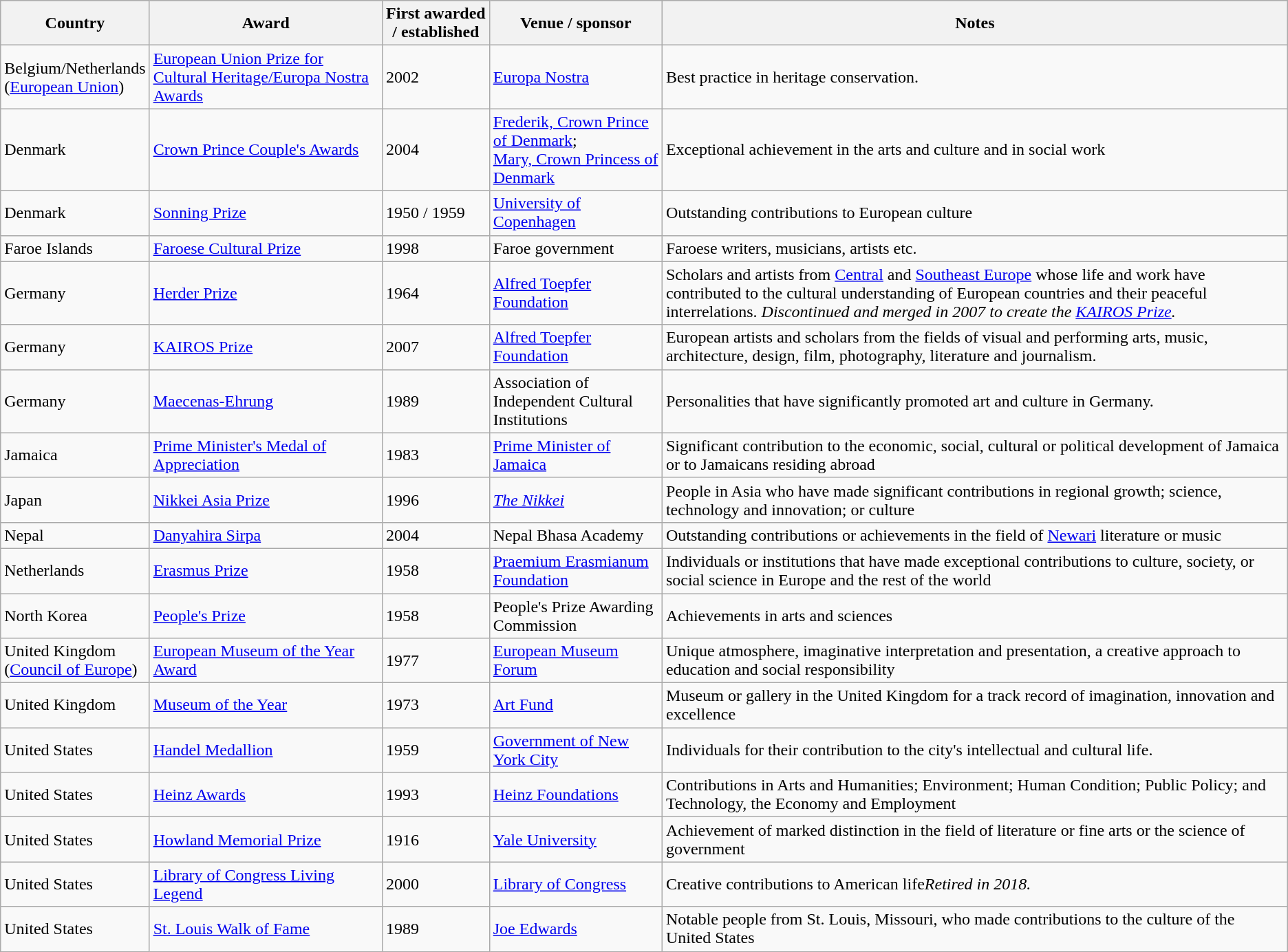<table class="wikitable sortable">
<tr>
<th style="width:6em;">Country</th>
<th class=unsortable>Award</th>
<th>First awarded<br>/ established</th>
<th class=unsortable>Venue / sponsor</th>
<th class=unsortable>Notes</th>
</tr>
<tr>
<td>Belgium/Netherlands <br>(<a href='#'>European Union</a>)</td>
<td><a href='#'>European Union Prize for Cultural Heritage/Europa Nostra Awards</a></td>
<td>2002</td>
<td><a href='#'>Europa Nostra</a></td>
<td>Best practice in heritage conservation.</td>
</tr>
<tr>
<td>Denmark</td>
<td><a href='#'>Crown Prince Couple's Awards</a></td>
<td>2004</td>
<td><a href='#'>Frederik, Crown Prince of Denmark</a>;<br><a href='#'>Mary, Crown Princess of Denmark</a></td>
<td>Exceptional achievement in the arts and culture and in social work</td>
</tr>
<tr>
<td>Denmark</td>
<td><a href='#'>Sonning Prize</a></td>
<td>1950 / 1959</td>
<td><a href='#'>University of Copenhagen</a></td>
<td>Outstanding contributions to European culture</td>
</tr>
<tr>
<td>Faroe Islands</td>
<td><a href='#'>Faroese Cultural Prize</a></td>
<td>1998</td>
<td>Faroe government</td>
<td>Faroese writers, musicians, artists etc.</td>
</tr>
<tr>
<td>Germany</td>
<td><a href='#'>Herder Prize</a></td>
<td>1964</td>
<td><a href='#'>Alfred Toepfer Foundation</a></td>
<td>Scholars and artists from <a href='#'>Central</a> and <a href='#'>Southeast Europe</a> whose life and work have contributed to the cultural understanding of European countries and their peaceful interrelations. <em>Discontinued and merged in 2007 to create the <a href='#'>KAIROS Prize</a>.</em></td>
</tr>
<tr>
<td>Germany</td>
<td><a href='#'>KAIROS Prize</a></td>
<td>2007</td>
<td><a href='#'>Alfred Toepfer Foundation</a></td>
<td>European artists and scholars from the fields of visual and performing arts, music, architecture, design, film, photography, literature and journalism.</td>
</tr>
<tr>
<td>Germany</td>
<td><a href='#'>Maecenas-Ehrung</a></td>
<td>1989</td>
<td>Association of Independent Cultural Institutions</td>
<td>Personalities that have significantly promoted art and culture in Germany.</td>
</tr>
<tr>
<td>Jamaica</td>
<td><a href='#'>Prime Minister's Medal of Appreciation</a></td>
<td>1983</td>
<td><a href='#'>Prime Minister of Jamaica</a></td>
<td>Significant contribution to the economic, social, cultural or political development of Jamaica or to Jamaicans residing abroad</td>
</tr>
<tr>
<td>Japan</td>
<td><a href='#'>Nikkei Asia Prize</a></td>
<td>1996</td>
<td><em><a href='#'>The Nikkei</a></em></td>
<td>People in Asia who have made significant contributions in regional growth; science, technology and innovation; or culture</td>
</tr>
<tr>
<td>Nepal</td>
<td><a href='#'>Danyahira Sirpa</a></td>
<td>2004</td>
<td>Nepal Bhasa Academy</td>
<td>Outstanding contributions or achievements in the field of <a href='#'>Newari</a> literature or music</td>
</tr>
<tr>
<td>Netherlands</td>
<td><a href='#'>Erasmus Prize</a></td>
<td>1958</td>
<td><a href='#'>Praemium Erasmianum Foundation</a></td>
<td>Individuals or institutions that have made exceptional contributions to culture, society, or social science in Europe and the rest of the world</td>
</tr>
<tr>
<td>North Korea</td>
<td><a href='#'>People's Prize</a></td>
<td>1958</td>
<td>People's Prize Awarding Commission</td>
<td>Achievements in arts and sciences</td>
</tr>
<tr>
<td>United Kingdom<br>(<a href='#'>Council of Europe</a>)</td>
<td><a href='#'>European Museum of the Year Award</a></td>
<td>1977</td>
<td><a href='#'>European Museum Forum</a></td>
<td>Unique atmosphere, imaginative interpretation and presentation, a creative approach to education and social responsibility</td>
</tr>
<tr>
<td>United Kingdom</td>
<td><a href='#'>Museum of the Year</a></td>
<td>1973</td>
<td><a href='#'>Art Fund</a></td>
<td>Museum or gallery in the United Kingdom for a track record of imagination, innovation and excellence</td>
</tr>
<tr>
<td>United States</td>
<td><a href='#'>Handel Medallion</a></td>
<td>1959</td>
<td><a href='#'>Government of New York City</a></td>
<td>Individuals for their contribution to the city's intellectual and cultural life.</td>
</tr>
<tr>
<td>United States</td>
<td><a href='#'>Heinz Awards</a></td>
<td>1993</td>
<td><a href='#'>Heinz Foundations</a></td>
<td>Contributions in Arts and Humanities; Environment; Human Condition; Public Policy; and Technology, the Economy and Employment</td>
</tr>
<tr>
<td>United States</td>
<td><a href='#'>Howland Memorial Prize</a></td>
<td>1916</td>
<td><a href='#'>Yale University</a></td>
<td>Achievement of marked distinction in the field of literature or fine arts or the science of government</td>
</tr>
<tr>
<td>United States</td>
<td><a href='#'>Library of Congress Living Legend</a></td>
<td>2000</td>
<td><a href='#'>Library of Congress</a></td>
<td>Creative contributions to American life<em>Retired in 2018.</em></td>
</tr>
<tr>
<td>United States</td>
<td><a href='#'>St. Louis Walk of Fame</a></td>
<td>1989</td>
<td><a href='#'>Joe Edwards</a></td>
<td>Notable people from St. Louis, Missouri, who made contributions to the culture of the United States</td>
</tr>
</table>
